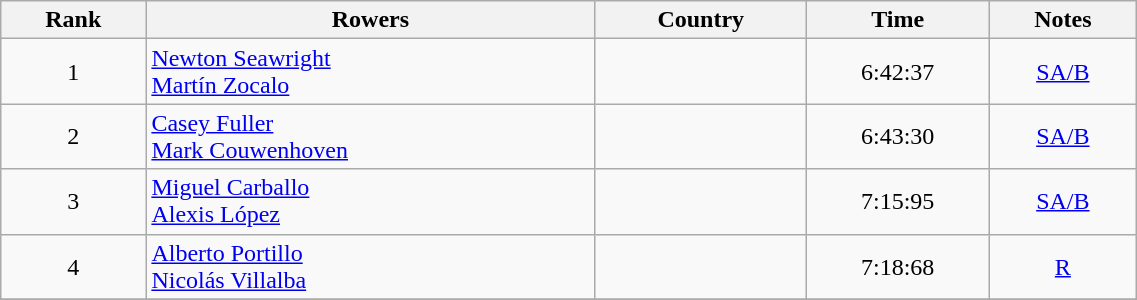<table class="wikitable" width=60% style="text-align:center">
<tr>
<th>Rank</th>
<th>Rowers</th>
<th>Country</th>
<th>Time</th>
<th>Notes</th>
</tr>
<tr>
<td>1</td>
<td align=left><a href='#'>Newton Seawright</a><br><a href='#'>Martín Zocalo</a></td>
<td align=left></td>
<td>6:42:37</td>
<td><a href='#'>SA/B</a></td>
</tr>
<tr>
<td>2</td>
<td align=left><a href='#'>Casey Fuller</a><br><a href='#'>Mark Couwenhoven</a></td>
<td align=left></td>
<td>6:43:30</td>
<td><a href='#'>SA/B</a></td>
</tr>
<tr>
<td>3</td>
<td align=left><a href='#'>Miguel Carballo</a><br><a href='#'>Alexis López</a></td>
<td align=left></td>
<td>7:15:95</td>
<td><a href='#'>SA/B</a></td>
</tr>
<tr>
<td>4</td>
<td align=left><a href='#'>Alberto Portillo</a><br><a href='#'>Nicolás Villalba</a></td>
<td align=left></td>
<td>7:18:68</td>
<td><a href='#'>R</a></td>
</tr>
<tr>
</tr>
</table>
